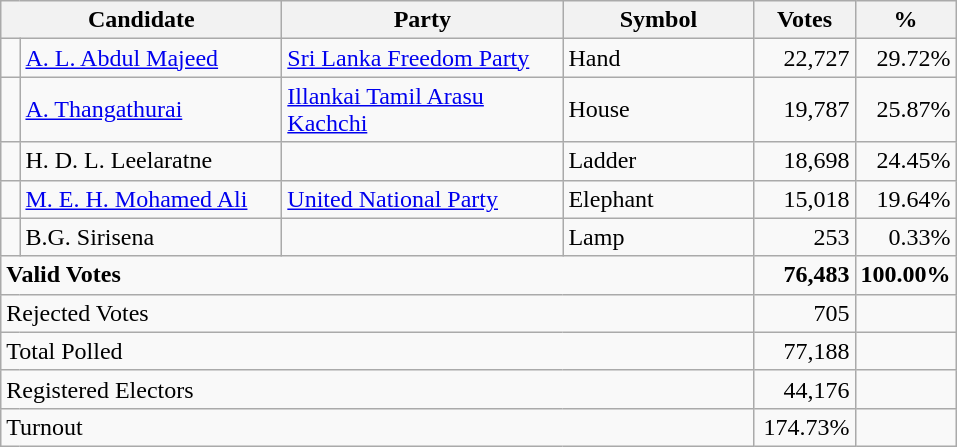<table class="wikitable" border="1" style="text-align:right;">
<tr>
<th align=left colspan=2 width="180">Candidate</th>
<th align=left width="180">Party</th>
<th align=left width="120">Symbol</th>
<th align=left width="60">Votes</th>
<th align=left width="60">%</th>
</tr>
<tr>
<td bgcolor=> </td>
<td align=left><a href='#'>A. L. Abdul Majeed</a></td>
<td align=left><a href='#'>Sri Lanka Freedom Party</a></td>
<td align=left>Hand</td>
<td>22,727</td>
<td>29.72%</td>
</tr>
<tr>
<td bgcolor=> </td>
<td align=left><a href='#'>A. Thangathurai</a></td>
<td align=left><a href='#'>Illankai Tamil Arasu Kachchi</a></td>
<td align=left>House</td>
<td>19,787</td>
<td>25.87%</td>
</tr>
<tr>
<td></td>
<td align=left>H. D. L. Leelaratne</td>
<td></td>
<td align=left>Ladder</td>
<td>18,698</td>
<td>24.45%</td>
</tr>
<tr>
<td bgcolor=> </td>
<td align=left><a href='#'>M. E. H. Mohamed Ali</a></td>
<td align=left><a href='#'>United National Party</a></td>
<td align=left>Elephant</td>
<td>15,018</td>
<td>19.64%</td>
</tr>
<tr>
<td></td>
<td align=left>B.G. Sirisena</td>
<td></td>
<td align=left>Lamp</td>
<td>253</td>
<td>0.33%</td>
</tr>
<tr>
<td align=left colspan=4><strong>Valid Votes</strong></td>
<td><strong>76,483</strong></td>
<td><strong>100.00%</strong></td>
</tr>
<tr>
<td align=left colspan=4>Rejected Votes</td>
<td>705</td>
<td></td>
</tr>
<tr>
<td align=left colspan=4>Total Polled</td>
<td>77,188</td>
<td></td>
</tr>
<tr>
<td align=left colspan=4>Registered Electors</td>
<td>44,176</td>
<td></td>
</tr>
<tr>
<td align=left colspan=4>Turnout</td>
<td>174.73%</td>
<td></td>
</tr>
</table>
